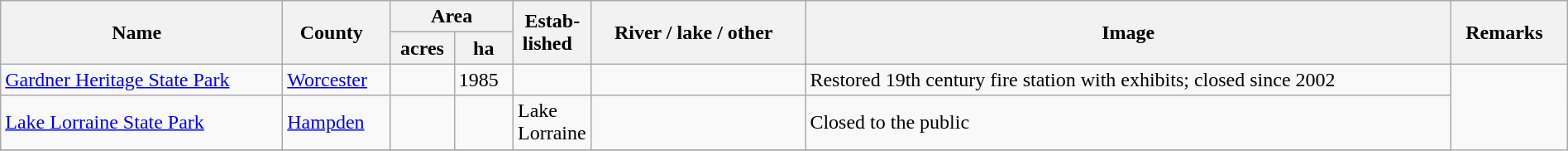<table class="wikitable sortable" style="width:100%">
<tr ->
<th width="*" rowspan=2><strong>Name</strong>  </th>
<th width="*" rowspan=2><strong>County</strong>  </th>
<th colspan=2>Area</th>
<th width="5%" rowspan=2><strong>Estab- <br>lished</strong>  </th>
<th width="*" class="unsortable" rowspan=2><strong>River / lake / other</strong>  </th>
<th style="width:*;" class="unsortable" rowspan=2><strong>Image</strong></th>
<th width="*" class="unsortable" rowspan=2><strong>Remarks</strong>  </th>
</tr>
<tr ->
<th>acres</th>
<th>ha</th>
</tr>
<tr ->
<td><a href='#'>Gardner Heritage State Park</a></td>
<td><a href='#'>Worcester</a></td>
<td></td>
<td>1985</td>
<td></td>
<td></td>
<td>Restored 19th century fire station with exhibits; closed since 2002</td>
</tr>
<tr ->
<td><a href='#'>Lake Lorraine State Park</a></td>
<td><a href='#'>Hampden</a></td>
<td></td>
<td></td>
<td>Lake Lorraine</td>
<td></td>
<td>Closed to the public</td>
</tr>
<tr ->
</tr>
</table>
